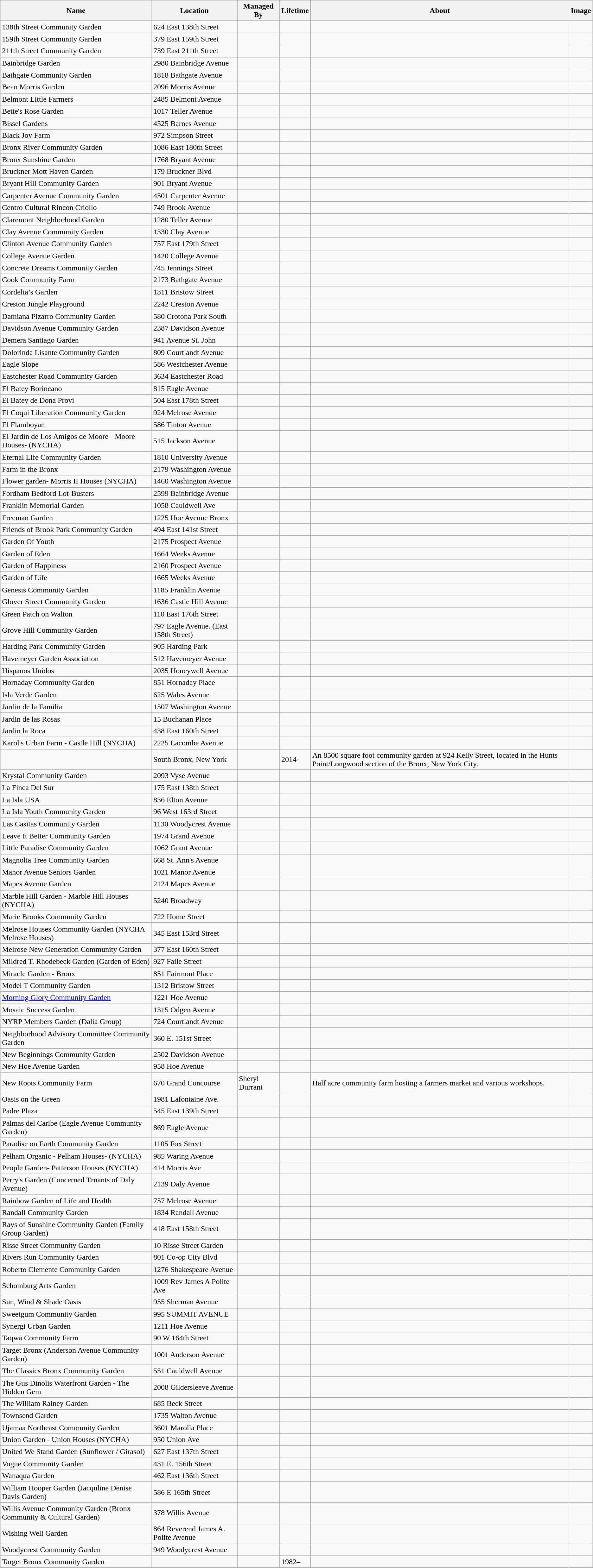<table class="wikitable">
<tr>
<th>Name</th>
<th>Location</th>
<th>Managed By</th>
<th>Lifetime</th>
<th>About</th>
<th>Image</th>
</tr>
<tr>
<td>138th Street Community Garden</td>
<td>624 East 138th Street</td>
<td></td>
<td></td>
<td></td>
<td></td>
</tr>
<tr>
<td>159th Street Community Garden</td>
<td>379 East 159th Street</td>
<td></td>
<td></td>
<td></td>
<td></td>
</tr>
<tr>
<td>211th Street Community Garden</td>
<td>739 East 211th Street</td>
<td></td>
<td></td>
<td></td>
<td></td>
</tr>
<tr>
<td>Bainbridge Garden</td>
<td>2980 Bainbridge Avenue</td>
<td></td>
<td></td>
<td></td>
<td></td>
</tr>
<tr>
<td>Bathgate Community Garden</td>
<td>1818 Bathgate Avenue</td>
<td></td>
<td></td>
<td></td>
<td></td>
</tr>
<tr>
<td>Bean Morris Garden</td>
<td>2096 Morris Avenue</td>
<td></td>
<td></td>
<td></td>
<td></td>
</tr>
<tr>
<td>Belmont Little Farmers</td>
<td>2485 Belmont Avenue</td>
<td></td>
<td></td>
<td></td>
<td></td>
</tr>
<tr>
<td>Bette's Rose Garden</td>
<td>1017 Teller Avenue</td>
<td></td>
<td></td>
<td></td>
<td></td>
</tr>
<tr>
<td>Bissel Gardens</td>
<td>4525 Barnes Avenue</td>
<td></td>
<td></td>
<td></td>
<td></td>
</tr>
<tr>
<td>Black Joy Farm</td>
<td>972 Simpson Street</td>
<td></td>
<td></td>
<td></td>
<td></td>
</tr>
<tr>
<td>Bronx River Community Garden</td>
<td>1086 East 180th Street</td>
<td></td>
<td></td>
<td></td>
<td></td>
</tr>
<tr>
<td>Bronx Sunshine Garden</td>
<td>1768 Bryant Avenue</td>
<td></td>
<td></td>
<td></td>
<td></td>
</tr>
<tr>
<td>Bruckner Mott Haven Garden</td>
<td>179 Bruckner Blvd</td>
<td></td>
<td></td>
<td></td>
<td></td>
</tr>
<tr>
<td>Bryant Hill Community Garden</td>
<td>901 Bryant Avenue</td>
<td></td>
<td></td>
<td></td>
<td></td>
</tr>
<tr>
<td>Carpenter Avenue Community Garden</td>
<td>4501 Carpenter Avenue</td>
<td></td>
<td></td>
<td></td>
<td></td>
</tr>
<tr>
<td>Centro Cultural Rincon Criollo</td>
<td>749 Brook Avenue</td>
<td></td>
<td></td>
<td></td>
<td></td>
</tr>
<tr>
<td>Claremont Neighborhood Garden</td>
<td>1280 Teller Avenue</td>
<td></td>
<td></td>
<td></td>
<td></td>
</tr>
<tr>
<td>Clay Avenue Community Garden</td>
<td>1330 Clay Avenue</td>
<td></td>
<td></td>
<td></td>
<td></td>
</tr>
<tr>
<td>Clinton Avenue Community Garden</td>
<td>757 East 179th Street</td>
<td></td>
<td></td>
<td></td>
<td></td>
</tr>
<tr>
<td>College Avenue Garden</td>
<td>1420 College Avenue</td>
<td></td>
<td></td>
<td></td>
<td></td>
</tr>
<tr>
<td>Concrete Dreams Community Garden</td>
<td>745 Jennings Street</td>
<td></td>
<td></td>
<td></td>
<td></td>
</tr>
<tr>
<td>Cook Community Farm</td>
<td>2173 Bathgate Avenue</td>
<td></td>
<td></td>
<td></td>
<td></td>
</tr>
<tr>
<td>Cordelia’s Garden</td>
<td>1311 Bristow Street</td>
<td></td>
<td></td>
<td></td>
<td></td>
</tr>
<tr>
<td>Creston Jungle Playground</td>
<td>2242 Creston Avenue</td>
<td></td>
<td></td>
<td></td>
<td></td>
</tr>
<tr>
<td>Damiana Pizarro Community Garden</td>
<td>580 Crotona Park South</td>
<td></td>
<td></td>
<td></td>
<td></td>
</tr>
<tr>
<td>Davidson Avenue Community Garden</td>
<td>2387 Davidson Avenue</td>
<td></td>
<td></td>
<td></td>
<td></td>
</tr>
<tr>
<td>Demera Santiago Garden</td>
<td>941 Avenue St. John</td>
<td></td>
<td></td>
<td></td>
<td></td>
</tr>
<tr>
<td>Dolorinda Lisante Community Garden</td>
<td>809 Courtlandt Avenue</td>
<td></td>
<td></td>
<td></td>
<td></td>
</tr>
<tr>
<td>Eagle Slope</td>
<td>586 Westchester Avenue</td>
<td></td>
<td></td>
<td></td>
<td></td>
</tr>
<tr>
<td>Eastchester Road Community Garden</td>
<td>3634 Eastchester Road</td>
<td></td>
<td></td>
<td></td>
<td></td>
</tr>
<tr>
<td>El Batey Borincano</td>
<td>815 Eagle Avenue</td>
<td></td>
<td></td>
<td></td>
<td></td>
</tr>
<tr>
<td>El Batey de Dona Provi</td>
<td>504 East 178th Street</td>
<td></td>
<td></td>
<td></td>
<td></td>
</tr>
<tr>
<td>El Coqui Liberation Community Garden</td>
<td>924 Melrose Avenue</td>
<td></td>
<td></td>
<td></td>
<td></td>
</tr>
<tr>
<td>El Flamboyan</td>
<td>586 Tinton Avenue</td>
<td></td>
<td></td>
<td></td>
<td></td>
</tr>
<tr>
<td>El Jardín de Los Amigos de Moore - Moore Houses- (NYCHA)</td>
<td>515 Jackson Avenue</td>
<td></td>
<td></td>
<td></td>
<td></td>
</tr>
<tr>
<td>Eternal Life Community Garden</td>
<td>1810 University Avenue</td>
<td></td>
<td></td>
<td></td>
<td></td>
</tr>
<tr>
<td>Farm in the Bronx</td>
<td>2179 Washington Avenue</td>
<td></td>
<td></td>
<td></td>
<td></td>
</tr>
<tr>
<td>Flower garden- Morris II Houses (NYCHA)</td>
<td>1460 Washington Avenue</td>
<td></td>
<td></td>
<td></td>
<td></td>
</tr>
<tr>
<td>Fordham Bedford Lot-Busters</td>
<td>2599 Bainbridge Avenue</td>
<td></td>
<td></td>
<td></td>
<td></td>
</tr>
<tr>
<td>Franklin Memorial Garden</td>
<td>1058 Cauldwell Ave</td>
<td></td>
<td></td>
<td></td>
<td></td>
</tr>
<tr>
<td>Freeman Garden</td>
<td>1225 Hoe Avenue Bronx</td>
<td></td>
<td></td>
<td></td>
<td></td>
</tr>
<tr>
<td>Friends of Brook Park Community Garden</td>
<td>494 East 141st Street</td>
<td></td>
<td></td>
<td></td>
<td></td>
</tr>
<tr>
<td>Garden Of Youth</td>
<td>2175 Prospect Avenue</td>
<td></td>
<td></td>
<td></td>
<td></td>
</tr>
<tr>
<td>Garden of Eden</td>
<td>1664 Weeks Avenue</td>
<td></td>
<td></td>
<td></td>
<td></td>
</tr>
<tr>
<td>Garden of Happiness</td>
<td>2160 Prospect Avenue</td>
<td></td>
<td></td>
<td></td>
<td></td>
</tr>
<tr>
<td>Garden of Life</td>
<td>1665 Weeks Avenue</td>
<td></td>
<td></td>
<td></td>
<td></td>
</tr>
<tr>
<td>Genesis Community Garden</td>
<td>1185 Franklin Avenue</td>
<td></td>
<td></td>
<td></td>
<td></td>
</tr>
<tr>
<td>Glover Street Community Garden</td>
<td>1636 Castle Hill Avenue</td>
<td></td>
<td></td>
<td></td>
<td></td>
</tr>
<tr>
<td>Green Patch on Walton</td>
<td>110 East 176th Street</td>
<td></td>
<td></td>
<td></td>
<td></td>
</tr>
<tr>
<td>Grove Hill Community Garden</td>
<td>797 Eagle Avenue. (East 158th Street)</td>
<td></td>
<td></td>
<td></td>
<td></td>
</tr>
<tr>
<td>Harding Park Community Garden</td>
<td>905 Harding Park</td>
<td></td>
<td></td>
<td></td>
<td></td>
</tr>
<tr>
<td>Havemeyer Garden Association</td>
<td>512 Havemeyer Avenue</td>
<td></td>
<td></td>
<td></td>
<td></td>
</tr>
<tr>
<td>Hispanos Unidos</td>
<td>2035 Honeywell Avenue</td>
<td></td>
<td></td>
<td></td>
<td></td>
</tr>
<tr>
<td>Hornaday Community Garden</td>
<td>851 Hornaday Place</td>
<td></td>
<td></td>
<td></td>
<td></td>
</tr>
<tr>
<td>Isla Verde Garden</td>
<td>625 Wales Avenue</td>
<td></td>
<td></td>
<td></td>
<td></td>
</tr>
<tr>
<td>Jardin de la Familia</td>
<td>1507 Washington Avenue</td>
<td></td>
<td></td>
<td></td>
<td></td>
</tr>
<tr>
<td>Jardin de las Rosas</td>
<td>15 Buchanan Place</td>
<td></td>
<td></td>
<td></td>
<td></td>
</tr>
<tr>
<td>Jardin la Roca</td>
<td>438 East 160th Street</td>
<td></td>
<td></td>
<td></td>
<td></td>
</tr>
<tr>
<td>Karol's Urban Farm - Castle Hill (NYCHA)</td>
<td>2225 Lacombe Avenue</td>
<td></td>
<td></td>
<td></td>
<td></td>
</tr>
<tr>
<td></td>
<td>South Bronx, New York</td>
<td></td>
<td>2014-</td>
<td>An 8500 square foot community garden at 924 Kelly Street, located in the Hunts Point/Longwood section of the Bronx, New York City.</td>
<td></td>
</tr>
<tr>
<td>Krystal Community Garden</td>
<td>2093 Vyse Avenue</td>
<td></td>
<td></td>
<td></td>
<td></td>
</tr>
<tr>
<td>La Finca Del Sur</td>
<td>175 East 138th Street</td>
<td></td>
<td></td>
<td></td>
<td></td>
</tr>
<tr>
<td>La Isla USA</td>
<td>836 Elton Avenue</td>
<td></td>
<td></td>
<td></td>
<td></td>
</tr>
<tr>
<td>La Isla Youth Community Garden</td>
<td>96 West 163rd Street</td>
<td></td>
<td></td>
<td></td>
<td></td>
</tr>
<tr>
<td>Las Casitas Community Garden</td>
<td>1130 Woodycrest Avenue</td>
<td></td>
<td></td>
<td></td>
<td></td>
</tr>
<tr>
<td>Leave It Better Community Garden</td>
<td>1974 Grand Avenue</td>
<td></td>
<td></td>
<td></td>
<td></td>
</tr>
<tr>
<td>Little Paradise Community Garden</td>
<td>1062 Grant Avenue</td>
<td></td>
<td></td>
<td></td>
<td></td>
</tr>
<tr>
<td>Magnolia Tree Community Garden</td>
<td>668 St. Ann's Avenue</td>
<td></td>
<td></td>
<td></td>
<td></td>
</tr>
<tr>
<td>Manor Avenue Seniors Garden</td>
<td>1021 Manor Avenue</td>
<td></td>
<td></td>
<td></td>
<td></td>
</tr>
<tr>
<td>Mapes Avenue Garden</td>
<td>2124 Mapes Avenue</td>
<td></td>
<td></td>
<td></td>
<td></td>
</tr>
<tr>
<td>Marble Hill Garden - Marble Hill Houses (NYCHA)</td>
<td>5240 Broadway</td>
<td></td>
<td></td>
<td></td>
<td></td>
</tr>
<tr>
<td>Marie Brooks Community Garden</td>
<td>722 Home Street</td>
<td></td>
<td></td>
<td></td>
<td></td>
</tr>
<tr>
<td>Melrose Houses Community Garden (NYCHA Melrose Houses)</td>
<td>345 East 153rd Street</td>
<td></td>
<td></td>
<td></td>
<td></td>
</tr>
<tr>
<td>Melrose New Generation Community Garden</td>
<td>377 East 160th Street</td>
<td></td>
<td></td>
<td></td>
<td></td>
</tr>
<tr>
<td>Mildred T. Rhodebeck Garden (Garden of Eden)</td>
<td>927 Faile Street</td>
<td></td>
<td></td>
<td></td>
<td></td>
</tr>
<tr>
<td>Miracle Garden - Bronx</td>
<td>851 Fairmont Place</td>
<td></td>
<td></td>
<td></td>
<td></td>
</tr>
<tr>
<td>Model T Community Garden</td>
<td>1312 Bristow Street</td>
<td></td>
<td></td>
<td></td>
<td></td>
</tr>
<tr>
<td><a href='#'>Morning Glory Community Garden</a></td>
<td>1221 Hoe Avenue</td>
<td></td>
<td></td>
<td></td>
<td></td>
</tr>
<tr>
<td>Mosaic Success Garden</td>
<td>1315 Odgen Avenue</td>
<td></td>
<td></td>
<td></td>
<td></td>
</tr>
<tr>
<td>NYRP Members Garden (Dalia Group)</td>
<td>724 Courtlandt Avenue</td>
<td></td>
<td></td>
<td></td>
<td></td>
</tr>
<tr>
<td>Neighborhood Advisory Committee Community Garden</td>
<td>360 E. 151st Street</td>
<td></td>
<td></td>
<td></td>
<td></td>
</tr>
<tr>
<td>New Beginnings Community Garden</td>
<td>2502 Davidson Avenue</td>
<td></td>
<td></td>
<td></td>
<td></td>
</tr>
<tr>
<td>New Hoe Avenue Garden</td>
<td>958 Hoe Avenue</td>
<td></td>
<td></td>
<td></td>
<td></td>
</tr>
<tr>
<td>New Roots Community Farm</td>
<td>670 Grand Concourse</td>
<td>Sheryl Durrant</td>
<td></td>
<td>Half acre community farm hosting a farmers market and various workshops.<br></td>
<td></td>
</tr>
<tr>
<td>Oasis on the Green</td>
<td>1981 Lafontaine Ave.</td>
<td></td>
<td></td>
<td></td>
<td></td>
</tr>
<tr>
<td>Padre Plaza</td>
<td>545 East 139th Street</td>
<td></td>
<td></td>
<td></td>
<td></td>
</tr>
<tr>
<td>Palmas del Caribe (Eagle Avenue Community Garden)</td>
<td>869 Eagle Avenue</td>
<td></td>
<td></td>
<td></td>
<td></td>
</tr>
<tr>
<td>Paradise on Earth Community Garden</td>
<td>1105 Fox Street</td>
<td></td>
<td></td>
<td></td>
<td></td>
</tr>
<tr>
<td>Pelham Organic - Pelham Houses- (NYCHA)</td>
<td>985 Waring Avenue</td>
<td></td>
<td></td>
<td></td>
<td></td>
</tr>
<tr>
<td>People Garden- Patterson Houses (NYCHA)</td>
<td>414 Morris Ave</td>
<td></td>
<td></td>
<td></td>
<td></td>
</tr>
<tr>
<td>Perry's Garden (Concerned Tenants of Daly Avenue)</td>
<td>2139 Daly Avenue</td>
<td></td>
<td></td>
<td></td>
<td></td>
</tr>
<tr>
<td>Rainbow Garden of Life and Health</td>
<td>757 Melrose Avenue</td>
<td></td>
<td></td>
<td></td>
<td></td>
</tr>
<tr>
<td>Randall Community Garden</td>
<td>1834 Randall Avenue</td>
<td></td>
<td></td>
<td></td>
<td></td>
</tr>
<tr>
<td>Rays of Sunshine Community Garden (Family Group Garden)</td>
<td>418 East 158th Street</td>
<td></td>
<td></td>
<td></td>
<td></td>
</tr>
<tr>
<td>Risse Street Community Garden</td>
<td>10 Risse Street Garden</td>
<td></td>
<td></td>
<td></td>
<td></td>
</tr>
<tr>
<td>Rivers Run Community Garden</td>
<td>801 Co-op City Blvd</td>
<td></td>
<td></td>
<td></td>
<td></td>
</tr>
<tr>
<td>Roberto Clemente Community Garden</td>
<td>1276 Shakespeare Avenue</td>
<td></td>
<td></td>
<td></td>
<td></td>
</tr>
<tr>
<td>Schomburg Arts Garden</td>
<td>1009 Rev James A Polite Ave</td>
<td></td>
<td></td>
<td></td>
<td></td>
</tr>
<tr>
<td>Sun, Wind & Shade Oasis</td>
<td>955 Sherman Avenue</td>
<td></td>
<td></td>
<td></td>
<td></td>
</tr>
<tr>
<td>Sweetgum Community Garden</td>
<td>995 SUMMIT AVENUE</td>
<td></td>
<td></td>
<td></td>
<td></td>
</tr>
<tr>
<td>Synergi Urban Garden</td>
<td>1211 Hoe Avenue</td>
<td></td>
<td></td>
<td></td>
<td></td>
</tr>
<tr>
<td>Taqwa Community Farm</td>
<td>90 W 164th Street</td>
<td></td>
<td></td>
<td></td>
<td></td>
</tr>
<tr>
<td>Target Bronx (Anderson Avenue Community Garden)</td>
<td>1001 Anderson Avenue</td>
<td></td>
<td></td>
<td></td>
<td></td>
</tr>
<tr>
<td>The Classics Bronx Community Garden</td>
<td>551 Cauldwell Avenue</td>
<td></td>
<td></td>
<td></td>
<td></td>
</tr>
<tr>
<td>The Gus Dinolis Waterfront Garden - The Hidden Gem</td>
<td>2008 Gildersleeve Avenue</td>
<td></td>
<td></td>
<td></td>
<td></td>
</tr>
<tr>
<td>The William Rainey Garden</td>
<td>685 Beck Street</td>
<td></td>
<td></td>
<td></td>
<td></td>
</tr>
<tr>
<td>Townsend Garden</td>
<td>1735 Walton Avenue</td>
<td></td>
<td></td>
<td></td>
<td></td>
</tr>
<tr>
<td>Ujamaa Northeast Community Garden</td>
<td>3601 Marolla Place</td>
<td></td>
<td></td>
<td></td>
<td></td>
</tr>
<tr>
<td>Union Garden - Union Houses (NYCHA)</td>
<td>950 Union Ave</td>
<td></td>
<td></td>
<td></td>
<td></td>
</tr>
<tr>
<td>United We Stand Garden (Sunflower / Girasol)</td>
<td>627 East 137th Street</td>
<td></td>
<td></td>
<td></td>
<td></td>
</tr>
<tr>
<td>Vogue Community Garden</td>
<td>431 E. 156th Street</td>
<td></td>
<td></td>
<td></td>
<td></td>
</tr>
<tr>
<td>Wanaqua Garden</td>
<td>462 East 136th Street</td>
<td></td>
<td></td>
<td></td>
<td></td>
</tr>
<tr>
<td>William Hooper Garden (Jacquline Denise Davis Garden)</td>
<td>586 E 165th Street</td>
<td></td>
<td></td>
<td></td>
<td></td>
</tr>
<tr>
<td>Willis Avenue Community Garden (Bronx Community & Cultural Garden)</td>
<td>378 Willis Avenue</td>
<td></td>
<td></td>
<td></td>
<td></td>
</tr>
<tr>
<td>Wishing Well Garden</td>
<td>864 Reverend James A. Polite Avenue</td>
<td></td>
<td></td>
<td></td>
<td></td>
</tr>
<tr>
<td>Woodycrest Community Garden</td>
<td>949 Woodycrest Avenue</td>
<td></td>
<td></td>
<td></td>
<td></td>
</tr>
<tr>
<td>Target Bronx Community Garden</td>
<td></td>
<td></td>
<td>1982–</td>
<td></td>
<td></td>
</tr>
</table>
